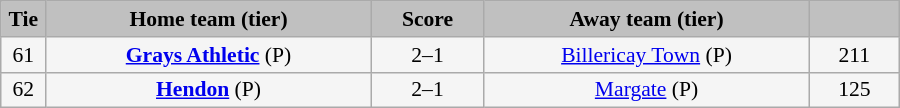<table class="wikitable" style="width: 600px; background:WhiteSmoke; text-align:center; font-size:90%">
<tr>
<td scope="col" style="width:  5.00%; background:silver;"><strong>Tie</strong></td>
<td scope="col" style="width: 36.25%; background:silver;"><strong>Home team (tier)</strong></td>
<td scope="col" style="width: 12.50%; background:silver;"><strong>Score</strong></td>
<td scope="col" style="width: 36.25%; background:silver;"><strong>Away team (tier)</strong></td>
<td scope="col" style="width: 10.00%; background:silver;"><strong></strong></td>
</tr>
<tr>
<td>61</td>
<td><strong><a href='#'>Grays Athletic</a></strong> (P)</td>
<td>2–1</td>
<td><a href='#'>Billericay Town</a> (P)</td>
<td>211</td>
</tr>
<tr>
<td>62</td>
<td><strong><a href='#'>Hendon</a></strong> (P)</td>
<td>2–1</td>
<td><a href='#'>Margate</a> (P)</td>
<td>125</td>
</tr>
</table>
